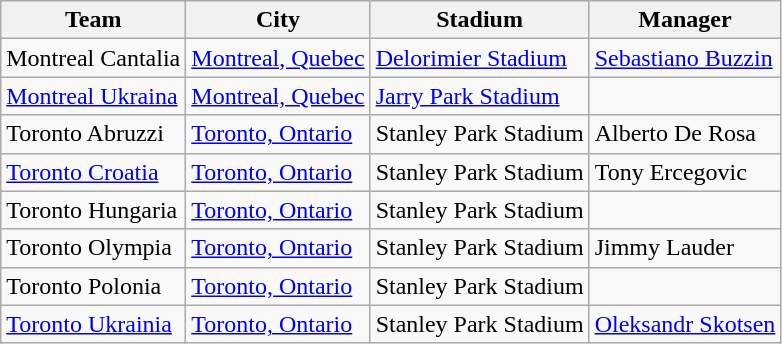<table class="wikitable sortable">
<tr>
<th>Team</th>
<th>City</th>
<th>Stadium</th>
<th>Manager</th>
</tr>
<tr>
<td>Montreal Cantalia</td>
<td><a href='#'>Montreal, Quebec</a></td>
<td><a href='#'>Delorimier Stadium</a></td>
<td><a href='#'>Sebastiano Buzzin</a></td>
</tr>
<tr>
<td><a href='#'>Montreal Ukraina</a></td>
<td><a href='#'>Montreal, Quebec</a></td>
<td><a href='#'>Jarry Park Stadium</a></td>
<td></td>
</tr>
<tr>
<td>Toronto Abruzzi</td>
<td><a href='#'>Toronto, Ontario</a></td>
<td>Stanley Park Stadium</td>
<td>Alberto De Rosa</td>
</tr>
<tr>
<td><a href='#'>Toronto Croatia</a></td>
<td><a href='#'>Toronto, Ontario</a></td>
<td>Stanley Park Stadium</td>
<td>Tony Ercegovic</td>
</tr>
<tr>
<td>Toronto Hungaria</td>
<td><a href='#'>Toronto, Ontario</a></td>
<td>Stanley Park Stadium</td>
<td></td>
</tr>
<tr>
<td>Toronto Olympia</td>
<td><a href='#'>Toronto, Ontario</a></td>
<td>Stanley Park Stadium</td>
<td>Jimmy Lauder</td>
</tr>
<tr>
<td>Toronto Polonia</td>
<td><a href='#'>Toronto, Ontario</a></td>
<td>Stanley Park Stadium</td>
<td></td>
</tr>
<tr>
<td><a href='#'>Toronto Ukrainia</a></td>
<td><a href='#'>Toronto, Ontario</a></td>
<td>Stanley Park Stadium</td>
<td><a href='#'>Oleksandr Skotsen</a></td>
</tr>
</table>
